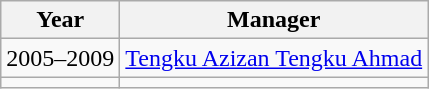<table class="wikitable">
<tr>
<th>Year</th>
<th>Manager</th>
</tr>
<tr>
<td>2005–2009</td>
<td> <a href='#'>Tengku Azizan Tengku Ahmad</a></td>
</tr>
<tr>
<td></td>
<td></td>
</tr>
</table>
